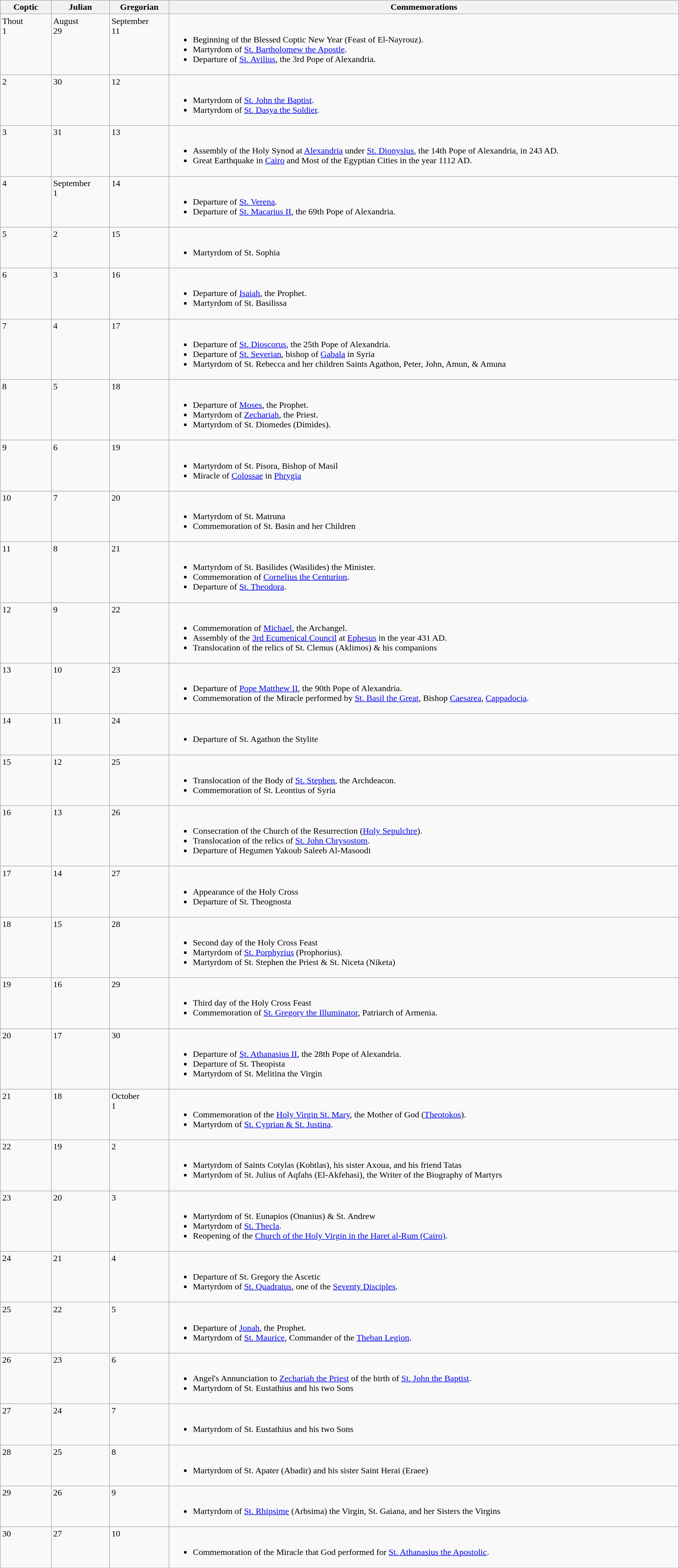<table class="wikitable">
<tr>
<th style="width:5%;">Coptic</th>
<th style="width:5%;">Julian</th>
<th style="width:5%;">Gregorian</th>
<th style="width:50%;">Commemorations</th>
</tr>
<tr valign="top">
<td>Thout<br>1</td>
<td>August<br>29</td>
<td>September<br>11</td>
<td><br><ul><li>Beginning of the Blessed Coptic New Year (Feast of El-Nayrouz).</li><li>Martyrdom of <a href='#'>St. Bartholomew the Apostle</a>.</li><li>Departure of <a href='#'>St. Avilius</a>, the 3rd Pope of Alexandria.</li></ul></td>
</tr>
<tr valign="top">
<td>2</td>
<td>30</td>
<td>12</td>
<td><br><ul><li>Martyrdom of <a href='#'>St. John the Baptist</a>.</li><li>Martyrdom of <a href='#'>St. Dasya the Soldier</a>.</li></ul></td>
</tr>
<tr valign="top">
<td>3</td>
<td>31</td>
<td>13</td>
<td><br><ul><li>Assembly of the Holy Synod at <a href='#'>Alexandria</a> under <a href='#'>St. Dionysius</a>, the 14th Pope of Alexandria, in 243 AD.</li><li>Great Earthquake in <a href='#'>Cairo</a> and Most of the Egyptian Cities in the year 1112 AD.</li></ul></td>
</tr>
<tr valign="top">
<td>4</td>
<td>September<br>1</td>
<td>14</td>
<td><br><ul><li>Departure of <a href='#'>St. Verena</a>.</li><li>Departure of <a href='#'>St. Macarius II</a>, the 69th Pope of Alexandria.</li></ul></td>
</tr>
<tr valign="top">
<td>5</td>
<td>2</td>
<td>15</td>
<td><br><ul><li>Martyrdom of St. Sophia</li></ul></td>
</tr>
<tr valign="top">
<td>6</td>
<td>3</td>
<td>16</td>
<td><br><ul><li>Departure of <a href='#'>Isaiah</a>, the Prophet.</li><li>Martyrdom of St. Basilissa</li></ul></td>
</tr>
<tr valign="top">
<td>7</td>
<td>4</td>
<td>17</td>
<td><br><ul><li>Departure of <a href='#'>St. Dioscorus</a>, the 25th Pope of Alexandria.</li><li>Departure of <a href='#'>St. Severian</a>, bishop of <a href='#'>Gabala</a> in Syria</li><li>Martyrdom of St. Rebecca and her children Saints Agathon, Peter, John, Amun, & Amuna</li></ul></td>
</tr>
<tr valign="top">
<td>8</td>
<td>5</td>
<td>18</td>
<td><br><ul><li>Departure of <a href='#'>Moses</a>, the Prophet.</li><li>Martyrdom of <a href='#'>Zechariah</a>, the Priest.</li><li>Martyrdom of St. Diomedes (Dimides).</li></ul></td>
</tr>
<tr valign="top">
<td>9</td>
<td>6</td>
<td>19</td>
<td><br><ul><li>Martyrdom of St. Pisora, Bishop of Masil</li><li>Miracle of <a href='#'>Colossae</a> in <a href='#'>Phrygia</a></li></ul></td>
</tr>
<tr valign="top">
<td>10</td>
<td>7</td>
<td>20</td>
<td><br><ul><li>Martyrdom of St. Matruna</li><li>Commemoration of St. Basin and her Children</li></ul></td>
</tr>
<tr valign="top">
<td>11</td>
<td>8</td>
<td>21</td>
<td><br><ul><li>Martyrdom of St. Basilides (Wasilides) the Minister.</li><li>Commemoration of <a href='#'>Cornelius the Centurion</a>.</li><li>Departure of <a href='#'>St. Theodora</a>.</li></ul></td>
</tr>
<tr valign="top">
<td>12</td>
<td>9</td>
<td>22</td>
<td><br><ul><li>Commemoration of <a href='#'>Michael</a>, the Archangel.</li><li>Assembly of the <a href='#'>3rd Ecumenical Council</a> at <a href='#'>Ephesus</a> in the year 431 AD.</li><li>Translocation of the relics of St. Clemus (Aklimos) & his companions</li></ul></td>
</tr>
<tr valign="top">
<td>13</td>
<td>10</td>
<td>23</td>
<td><br><ul><li>Departure of <a href='#'>Pope Matthew II</a>, the 90th Pope of Alexandria.</li><li>Commemoration of the Miracle performed by <a href='#'>St. Basil the Great</a>, Bishop <a href='#'>Caesarea</a>, <a href='#'>Cappadocia</a>.</li></ul></td>
</tr>
<tr valign="top">
<td>14</td>
<td>11</td>
<td>24</td>
<td><br><ul><li>Departure of St. Agathon the Stylite</li></ul></td>
</tr>
<tr valign="top">
<td>15</td>
<td>12</td>
<td>25</td>
<td><br><ul><li>Translocation of the Body of <a href='#'>St. Stephen</a>, the Archdeacon.</li><li>Commemoration of St. Leontius of Syria</li></ul></td>
</tr>
<tr valign="top">
<td>16</td>
<td>13</td>
<td>26</td>
<td><br><ul><li>Consecration of the Church of the Resurrection (<a href='#'>Holy Sepulchre</a>).</li><li>Translocation of the relics of <a href='#'>St. John Chrysostom</a>.</li><li>Departure of Hegumen Yakoub Saleeb Al-Masoodi</li></ul></td>
</tr>
<tr valign="top">
<td>17</td>
<td>14</td>
<td>27</td>
<td><br><ul><li>Appearance of the Holy Cross</li><li>Departure of St. Theognosta</li></ul></td>
</tr>
<tr valign="top">
<td>18</td>
<td>15</td>
<td>28</td>
<td><br><ul><li>Second day of the Holy Cross Feast</li><li>Martyrdom of <a href='#'>St. Porphyrius</a> (Prophorius).</li><li>Martyrdom of St. Stephen the Priest & St. Niceta (Niketa)</li></ul></td>
</tr>
<tr valign="top">
<td>19</td>
<td>16</td>
<td>29</td>
<td><br><ul><li>Third day of the Holy Cross Feast</li><li>Commemoration of <a href='#'>St. Gregory the Illuminator</a>, Patriarch of Armenia.</li></ul></td>
</tr>
<tr valign="top">
<td>20</td>
<td>17</td>
<td>30</td>
<td><br><ul><li>Departure of <a href='#'>St. Athanasius II</a>, the 28th Pope of Alexandria.</li><li>Departure of St. Theopista</li><li>Martyrdom of St. Melitina the Virgin</li></ul></td>
</tr>
<tr valign="top">
<td>21</td>
<td>18</td>
<td>October<br>1</td>
<td><br><ul><li>Commemoration of the <a href='#'>Holy Virgin St. Mary</a>, the Mother of God (<a href='#'>Theotokos</a>).</li><li>Martyrdom of <a href='#'>St. Cyprian & St. Justina</a>.</li></ul></td>
</tr>
<tr valign="top">
<td>22</td>
<td>19</td>
<td>2</td>
<td><br><ul><li>Martyrdom of Saints Cotylas (Kobtlas), his sister Axoua, and his friend Tatas</li><li>Martyrdom of St. Julius of Aqfahs (El-Akfehasi), the Writer of the Biography of Martyrs</li></ul></td>
</tr>
<tr valign="top">
<td>23</td>
<td>20</td>
<td>3</td>
<td><br><ul><li>Martyrdom of St. Eunapios (Onanius) & St. Andrew</li><li>Martyrdom of <a href='#'>St. Thecla</a>.</li><li>Reopening of the <a href='#'>Church of the Holy Virgin in the Haret al-Rum (Cairo)</a>.</li></ul></td>
</tr>
<tr valign="top">
<td>24</td>
<td>21</td>
<td>4</td>
<td><br><ul><li>Departure of St. Gregory the Ascetic</li><li>Martyrdom of <a href='#'>St. Quadratus</a>, one of the <a href='#'>Seventy Disciples</a>.</li></ul></td>
</tr>
<tr valign="top">
<td>25</td>
<td>22</td>
<td>5</td>
<td><br><ul><li>Departure of <a href='#'>Jonah</a>, the Prophet.</li><li>Martyrdom of <a href='#'>St. Maurice</a>, Commander of the <a href='#'>Theban Legion</a>.</li></ul></td>
</tr>
<tr valign="top">
<td>26</td>
<td>23</td>
<td>6</td>
<td><br><ul><li>Angel's Annunciation to <a href='#'>Zechariah the Priest</a> of the birth of <a href='#'>St. John the Baptist</a>.</li><li>Martyrdom of St. Eustathius and his two Sons</li></ul></td>
</tr>
<tr valign="top">
<td>27</td>
<td>24</td>
<td>7</td>
<td><br><ul><li>Martyrdom of St. Eustathius and his two Sons</li></ul></td>
</tr>
<tr valign="top">
<td>28</td>
<td>25</td>
<td>8</td>
<td><br><ul><li>Martyrdom of St. Apater (Abadir) and his sister Saint Herai (Eraee)</li></ul></td>
</tr>
<tr valign="top">
<td>29</td>
<td>26</td>
<td>9</td>
<td><br><ul><li>Martyrdom of <a href='#'>St. Rhipsime</a> (Arbsima) the Virgin, St. Gaiana, and her Sisters the Virgins</li></ul></td>
</tr>
<tr valign="top">
<td>30</td>
<td>27</td>
<td>10</td>
<td><br><ul><li>Commemoration of the Miracle that God performed for <a href='#'>St. Athanasius the Apostolic</a>.</li></ul></td>
</tr>
<tr valign="top">
</tr>
</table>
